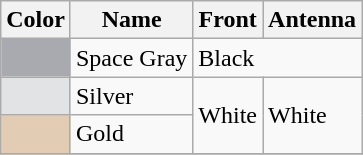<table class="wikitable">
<tr>
<th>Color</th>
<th>Name</th>
<th>Front</th>
<th>Antenna</th>
</tr>
<tr>
<td bgcolor="#A9AAB0"></td>
<td>Space Gray</td>
<td colspan="2">Black</td>
</tr>
<tr>
<td bgcolor="#E2E3E4"></td>
<td>Silver</td>
<td rowspan="2">White</td>
<td rowspan="2">White</td>
</tr>
<tr>
<td bgcolor="#E3CCB4"></td>
<td>Gold</td>
</tr>
<tr>
</tr>
</table>
